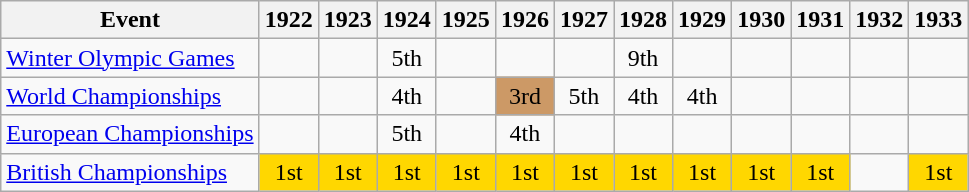<table class="wikitable">
<tr>
<th>Event</th>
<th>1922</th>
<th>1923</th>
<th>1924</th>
<th>1925</th>
<th>1926</th>
<th>1927</th>
<th>1928</th>
<th>1929</th>
<th>1930</th>
<th>1931</th>
<th>1932</th>
<th>1933</th>
</tr>
<tr>
<td><a href='#'>Winter Olympic Games</a></td>
<td></td>
<td></td>
<td align="center">5th</td>
<td></td>
<td></td>
<td></td>
<td align="center">9th</td>
<td></td>
<td></td>
<td></td>
<td></td>
<td></td>
</tr>
<tr>
<td><a href='#'>World Championships</a></td>
<td></td>
<td></td>
<td align="center">4th</td>
<td></td>
<td align="center" bgcolor="cc9966">3rd</td>
<td align="center">5th</td>
<td align="center">4th</td>
<td align="center">4th</td>
<td></td>
<td></td>
<td></td>
<td></td>
</tr>
<tr>
<td><a href='#'>European Championships</a></td>
<td></td>
<td></td>
<td align="center">5th</td>
<td></td>
<td align="center">4th</td>
<td></td>
<td></td>
<td></td>
<td></td>
<td></td>
<td></td>
<td></td>
</tr>
<tr>
<td><a href='#'>British Championships</a></td>
<td align="center" bgcolor="gold">1st</td>
<td align="center" bgcolor="gold">1st</td>
<td align="center" bgcolor="gold">1st</td>
<td align="center" bgcolor="gold">1st</td>
<td align="center" bgcolor="gold">1st</td>
<td align="center" bgcolor="gold">1st</td>
<td align="center" bgcolor="gold">1st</td>
<td align="center" bgcolor="gold">1st</td>
<td align="center" bgcolor="gold">1st</td>
<td align="center" bgcolor="gold">1st</td>
<td></td>
<td align="center" bgcolor="gold">1st</td>
</tr>
</table>
